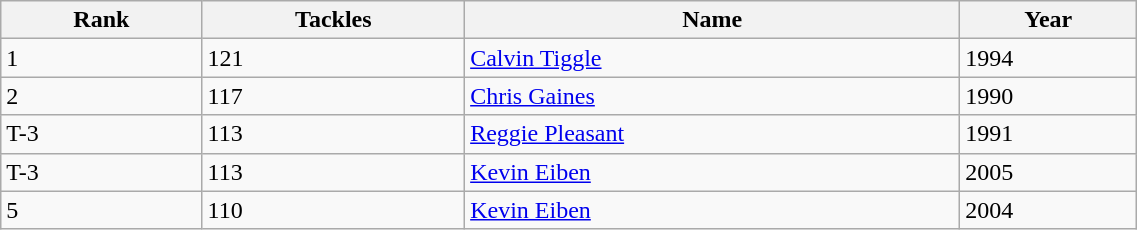<table class="wikitable" style="width:60%; text-align:left; border-collapse:collapse;">
<tr>
<th>Rank</th>
<th>Tackles</th>
<th>Name</th>
<th>Year</th>
</tr>
<tr>
<td>1</td>
<td>121</td>
<td><a href='#'>Calvin Tiggle</a></td>
<td>1994</td>
</tr>
<tr>
<td>2</td>
<td>117</td>
<td><a href='#'>Chris Gaines</a></td>
<td>1990</td>
</tr>
<tr>
<td>T-3</td>
<td>113</td>
<td><a href='#'>Reggie Pleasant</a></td>
<td>1991</td>
</tr>
<tr>
<td>T-3</td>
<td>113</td>
<td><a href='#'>Kevin Eiben</a></td>
<td>2005</td>
</tr>
<tr>
<td>5</td>
<td>110</td>
<td><a href='#'>Kevin Eiben</a></td>
<td>2004</td>
</tr>
</table>
